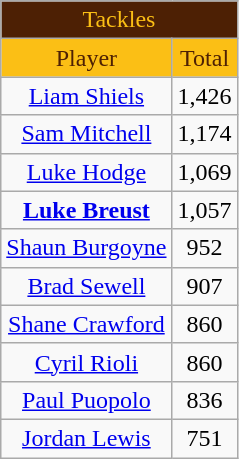<table class="wikitable" style="text-align:center;">
<tr>
<td colspan="2" style="text-align:center; background: #4D2004; color: #FBBF15">Tackles</td>
</tr>
<tr>
<td style="text-align:center; background: #FBBF15; color: #4D2004">Player</td>
<td style="text-align:center; background: #FBBF15; color: #4D2004">Total</td>
</tr>
<tr>
<td><a href='#'>Liam Shiels</a></td>
<td>1,426</td>
</tr>
<tr>
<td><a href='#'>Sam Mitchell</a></td>
<td>1,174</td>
</tr>
<tr>
<td><a href='#'>Luke Hodge</a></td>
<td>1,069</td>
</tr>
<tr>
<td><strong><a href='#'>Luke Breust</a></strong></td>
<td>1,057</td>
</tr>
<tr>
<td><a href='#'>Shaun Burgoyne</a></td>
<td>952</td>
</tr>
<tr>
<td><a href='#'>Brad Sewell</a></td>
<td>907</td>
</tr>
<tr>
<td><a href='#'>Shane Crawford</a></td>
<td>860</td>
</tr>
<tr>
<td><a href='#'>Cyril Rioli</a></td>
<td>860</td>
</tr>
<tr>
<td><a href='#'>Paul Puopolo</a></td>
<td>836</td>
</tr>
<tr>
<td><a href='#'>Jordan Lewis</a></td>
<td>751</td>
</tr>
</table>
